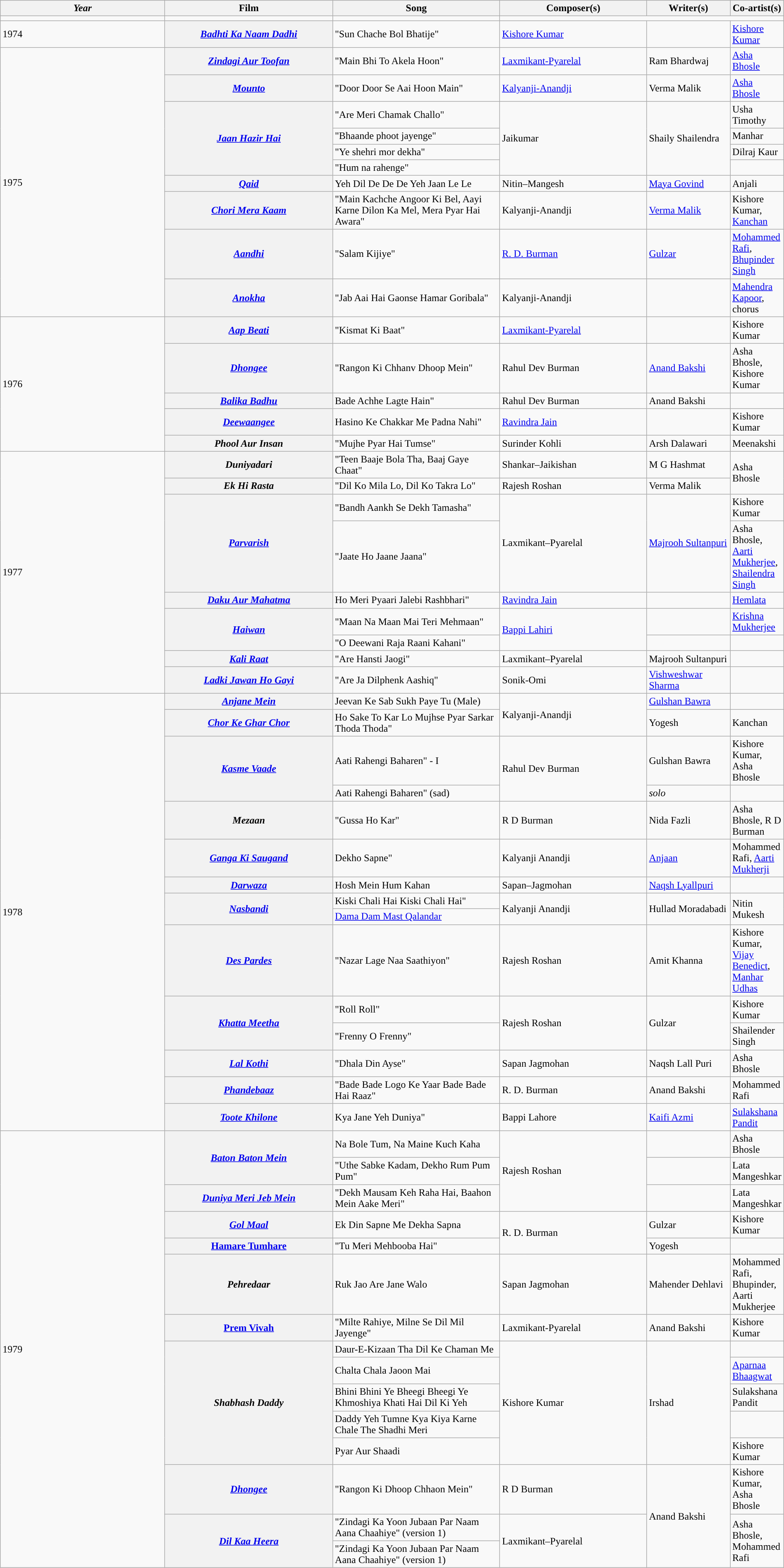<table class="wikitable plainrowheaders" style="width:100%;" textcolor:#000;">
<tr style="background:#b0e0e66;">
<th scope=”col" style="width:23%;"><em>Year</em></th>
<th scope="col" style="width:23%;"><strong>Film</strong></th>
<th scope="col" style="width:23%;"><strong>Song</strong></th>
<th scope="col" style="width:20%;"><strong>Composer(s)</strong></th>
<th scope="col" style="width:16%;"><strong>Writer(s)</strong></th>
<th scope="col" style="width:18%;"><strong>Co-artist(s)</strong></th>
</tr>
<tr>
<td></td>
<td></td>
<td></td>
</tr>
<tr>
<td>1974</td>
<th><em><a href='#'>Badhti Ka Naam Dadhi</a></em></th>
<td>"Sun Chache Bol Bhatije"</td>
<td><a href='#'>Kishore Kumar</a></td>
<td></td>
<td><a href='#'>Kishore Kumar</a></td>
</tr>
<tr>
<td rowspan=10>1975</td>
<th><em><a href='#'>Zindagi Aur Toofan</a></em></th>
<td>"Main Bhi To Akela Hoon"</td>
<td><a href='#'>Laxmikant-Pyarelal</a></td>
<td>Ram Bhardwaj</td>
<td><a href='#'>Asha Bhosle</a></td>
</tr>
<tr>
<th><em><a href='#'>Mounto</a></em></th>
<td>"Door Door Se Aai Hoon Main"</td>
<td><a href='#'>Kalyanji-Anandji</a></td>
<td>Verma Malik</td>
<td><a href='#'>Asha Bhosle</a></td>
</tr>
<tr>
<th Rowspan=4><em><a href='#'>Jaan Hazir Hai</a></em></th>
<td>"Are Meri Chamak Challo"</td>
<td rowspan=4>Jaikumar</td>
<td rowspan=4>Shaily Shailendra</td>
<td>Usha Timothy</td>
</tr>
<tr>
<td>"Bhaande phoot jayenge"</td>
<td>Manhar</td>
</tr>
<tr>
<td>"Ye shehri mor dekha"</td>
<td>Dilraj Kaur</td>
</tr>
<tr>
<td>"Hum na rahenge"</td>
<td></td>
</tr>
<tr>
<th><em><a href='#'>Qaid</a></em></th>
<td>Yeh Dil De De De Yeh Jaan Le Le</td>
<td>Nitin–Mangesh</td>
<td><a href='#'>Maya Govind</a></td>
<td>Anjali</td>
</tr>
<tr>
<th><em><a href='#'>Chori Mera Kaam</a></em></th>
<td>"Main Kachche Angoor Ki Bel, Aayi Karne Dilon Ka Mel, Mera Pyar Hai Awara"</td>
<td>Kalyanji-Anandji</td>
<td><a href='#'>Verma Malik</a></td>
<td>Kishore Kumar, <a href='#'>Kanchan</a></td>
</tr>
<tr>
<th><em><a href='#'>Aandhi</a></em></th>
<td>"Salam Kijiye"</td>
<td><a href='#'>R. D. Burman</a></td>
<td><a href='#'>Gulzar</a></td>
<td><a href='#'>Mohammed Rafi</a>, <a href='#'>Bhupinder Singh</a></td>
</tr>
<tr>
<th><em><a href='#'>Anokha</a></em></th>
<td>"Jab Aai Hai Gaonse Hamar Goribala"</td>
<td>Kalyanji-Anandji</td>
<td></td>
<td><a href='#'>Mahendra Kapoor</a>, chorus</td>
</tr>
<tr>
<td rowspan=5>1976</td>
<th><em><a href='#'>Aap Beati</a></em></th>
<td>"Kismat Ki Baat"</td>
<td><a href='#'>Laxmikant-Pyarelal</a></td>
<td></td>
<td>Kishore Kumar</td>
</tr>
<tr>
<th><em><a href='#'>Dhongee</a></em></th>
<td>"Rangon Ki Chhanv Dhoop Mein"</td>
<td>Rahul Dev Burman</td>
<td><a href='#'>Anand Bakshi</a></td>
<td>Asha Bhosle, Kishore Kumar</td>
</tr>
<tr>
<th><em><a href='#'>Balika Badhu</a></em></th>
<td>Bade Achhe Lagte Hain"</td>
<td>Rahul Dev Burman</td>
<td>Anand Bakshi</td>
<td></td>
</tr>
<tr>
<th><em><a href='#'>Deewaangee</a></em></th>
<td>Hasino Ke Chakkar Me Padna Nahi"</td>
<td><a href='#'>Ravindra Jain</a></td>
<td></td>
<td>Kishore Kumar</td>
</tr>
<tr>
<th><em>Phool Aur Insan</em></th>
<td>"Mujhe Pyar Hai Tumse"</td>
<td>Surinder Kohli</td>
<td>Arsh Dalawari</td>
<td>Meenakshi</td>
</tr>
<tr>
<td rowspan=9>1977</td>
<th><em>Duniyadari</em></th>
<td>"Teen Baaje Bola Tha, Baaj Gaye Chaat"</td>
<td>Shankar–Jaikishan</td>
<td>M G Hashmat</td>
<td rowspan=2>Asha Bhosle</td>
</tr>
<tr>
<th Rowspan=><em>Ek Hi Rasta</em></th>
<td>"Dil Ko Mila Lo, Dil Ko Takra Lo"</td>
<td rowspan=>Rajesh Roshan</td>
<td rowspan=1>Verma Malik</td>
</tr>
<tr>
<th Rowspan=2><em><a href='#'>Parvarish</a></em></th>
<td>"Bandh Aankh Se Dekh Tamasha"</td>
<td rowspan=2>Laxmikant–Pyarelal</td>
<td rowspan=2><a href='#'>Majrooh Sultanpuri</a></td>
<td>Kishore Kumar</td>
</tr>
<tr>
<td>"Jaate Ho Jaane Jaana"</td>
<td>Asha Bhosle, <a href='#'>Aarti Mukherjee</a>, <a href='#'>Shailendra Singh</a></td>
</tr>
<tr>
<th><em><a href='#'>Daku Aur Mahatma</a></em></th>
<td>Ho Meri Pyaari Jalebi Rashbhari"</td>
<td><a href='#'>Ravindra Jain</a></td>
<td></td>
<td><a href='#'>Hemlata</a></td>
</tr>
<tr>
<th Rowspan=2><em><a href='#'>Haiwan</a></em></th>
<td>"Maan Na Maan Mai Teri Mehmaan"</td>
<td rowspan=2><a href='#'>Bappi Lahiri</a></td>
<td></td>
<td><a href='#'>Krishna Mukherjee</a></td>
</tr>
<tr>
<td>"O Deewani Raja Raani Kahani"</td>
<td></td>
<td></td>
</tr>
<tr>
<th><em><a href='#'>Kali Raat</a></em></th>
<td>"Are Hansti Jaogi"</td>
<td>Laxmikant–Pyarelal</td>
<td>Majrooh Sultanpuri</td>
<td></td>
</tr>
<tr>
<th><em><a href='#'>Ladki Jawan Ho Gayi</a></em></th>
<td>"Are Ja Dilphenk Aashiq"</td>
<td>Sonik-Omi</td>
<td><a href='#'>Vishweshwar Sharma</a></td>
<td></td>
</tr>
<tr>
<td rowspan=15>1978</td>
<th><em><a href='#'>Anjane Mein</a></em></th>
<td>Jeevan Ke Sab Sukh Paye Tu (Male)</td>
<td rowspan=2>Kalyanji-Anandji</td>
<td><a href='#'>Gulshan Bawra</a></td>
<td></td>
</tr>
<tr>
<th><em><a href='#'>Chor Ke Ghar Chor</a></em></th>
<td>Ho Sake To Kar Lo Mujhse Pyar Sarkar Thoda Thoda"</td>
<td>Yogesh</td>
<td>Kanchan</td>
</tr>
<tr>
<th Rowspan=2><em><a href='#'>Kasme Vaade</a></em></th>
<td>Aati Rahengi Baharen" - I</td>
<td rowspan="2">Rahul Dev Burman</td>
<td>Gulshan Bawra</td>
<td>Kishore Kumar, Asha Bhosle</td>
</tr>
<tr>
<td>Aati Rahengi Baharen" (sad)</td>
<td><em>solo</em></td>
<td></td>
</tr>
<tr>
<th><em>Mezaan</em></th>
<td>"Gussa Ho Kar"</td>
<td>R D Burman</td>
<td>Nida Fazli</td>
<td>Asha Bhosle, R D Burman</td>
</tr>
<tr>
<th><em><a href='#'>Ganga Ki Saugand</a></em></th>
<td>Dekho Sapne"</td>
<td>Kalyanji Anandji</td>
<td><a href='#'>Anjaan</a></td>
<td>Mohammed Rafi, <a href='#'>Aarti Mukherji</a></td>
</tr>
<tr>
<th><em><a href='#'>Darwaza</a></em></th>
<td>Hosh Mein Hum Kahan</td>
<td>Sapan–Jagmohan</td>
<td><a href='#'>Naqsh Lyallpuri</a></td>
<td></td>
</tr>
<tr>
<th Rowspan=2><em><a href='#'>Nasbandi</a></em></th>
<td>Kiski Chali Hai Kiski Chali Hai"</td>
<td rowspan=2>Kalyanji Anandji</td>
<td rowspan=2>Hullad Moradabadi</td>
<td rowspan=2>Nitin Mukesh</td>
</tr>
<tr>
<td><a href='#'>Dama Dam Mast Qalandar</a></td>
</tr>
<tr>
<th><em><a href='#'>Des Pardes</a></em></th>
<td>"Nazar Lage Naa Saathiyon"</td>
<td>Rajesh Roshan</td>
<td>Amit Khanna</td>
<td>Kishore Kumar, <a href='#'>Vijay Benedict</a>, <a href='#'>Manhar Udhas</a></td>
</tr>
<tr>
<th Rowspan=2><em><a href='#'>Khatta Meetha</a></em></th>
<td>"Roll Roll"</td>
<td rowspan=2>Rajesh Roshan</td>
<td rowspan=2>Gulzar</td>
<td>Kishore Kumar</td>
</tr>
<tr>
<td>"Frenny O Frenny"</td>
<td>Shailender Singh</td>
</tr>
<tr>
<th><em><a href='#'>Lal Kothi</a></em></th>
<td>"Dhala Din Ayse"</td>
<td>Sapan Jagmohan</td>
<td>Naqsh Lall Puri</td>
<td>Asha Bhosle</td>
</tr>
<tr>
<th><em><a href='#'>Phandebaaz</a></em></th>
<td>"Bade Bade Logo Ke Yaar Bade Bade Hai Raaz"</td>
<td>R. D. Burman</td>
<td>Anand Bakshi</td>
<td>Mohammed Rafi</td>
</tr>
<tr>
<th><em><a href='#'>Toote Khilone</a></em></th>
<td>Kya Jane Yeh Duniya"</td>
<td>Bappi Lahore</td>
<td><a href='#'>Kaifi Azmi</a></td>
<td><a href='#'>Sulakshana Pandit</a></td>
</tr>
<tr>
<td rowspan=15>1979</td>
<th Rowspan=2><em><a href='#'>Baton Baton Mein</a></em></th>
<td>Na Bole Tum, Na Maine Kuch Kaha</td>
<td rowspan=3>Rajesh Roshan</td>
<td></td>
<td>Asha Bhosle</td>
</tr>
<tr>
<td>"Uthe Sabke Kadam, Dekho Rum Pum Pum"</td>
<td></td>
<td>Lata Mangeshkar</td>
</tr>
<tr>
<th><em><a href='#'>Duniya Meri Jeb Mein</a></em></th>
<td>"Dekh Mausam Keh Raha Hai, Baahon Mein Aake Meri"</td>
<td></td>
<td>Lata Mangeshkar</td>
</tr>
<tr>
<th><em><a href='#'>Gol Maal</a></em></th>
<td>Ek Din Sapne Me Dekha Sapna</td>
<td rowspan=2>R. D. Burman</td>
<td>Gulzar</td>
<td>Kishore Kumar</td>
</tr>
<tr>
<th><a href='#'>Hamare Tumhare</a></th>
<td>"Tu Meri Mehbooba Hai"</td>
<td>Yogesh</td>
<td></td>
</tr>
<tr>
<th><em>Pehredaar</em></th>
<td>Ruk Jao Are Jane Walo</td>
<td>Sapan Jagmohan</td>
<td>Mahender Dehlavi</td>
<td>Mohammed Rafi, Bhupinder, Aarti Mukherjee</td>
</tr>
<tr>
<th><a href='#'>Prem Vivah</a></th>
<td>"Milte Rahiye, Milne Se Dil Mil Jayenge"</td>
<td>Laxmikant-Pyarelal</td>
<td>Anand Bakshi</td>
<td>Kishore Kumar</td>
</tr>
<tr>
<th Rowspan=5><em>Shabhash Daddy</em></th>
<td>Daur-E-Kizaan Tha Dil Ke Chaman Me</td>
<td rowspan=5>Kishore Kumar</td>
<td rowspan=5>Irshad</td>
<td></td>
</tr>
<tr>
<td>Chalta Chala Jaoon Mai</td>
<td><a href='#'>Aparnaa Bhaagwat</a></td>
</tr>
<tr>
<td>Bhini Bhini Ye Bheegi Bheegi Ye Khmoshiya Khati Hai Dil Ki Yeh</td>
<td>Sulakshana Pandit</td>
</tr>
<tr>
<td>Daddy Yeh Tumne Kya Kiya Karne Chale The Shadhi Meri</td>
<td></td>
</tr>
<tr>
<td>Pyar Aur Shaadi</td>
<td>Kishore Kumar</td>
</tr>
<tr>
<th rowspan=1><em><a href='#'>Dhongee</a></em></th>
<td>"Rangon Ki Dhoop Chhaon Mein"</td>
<td rowspan=1>R D Burman</td>
<td rowspan=3>Anand Bakshi</td>
<td>Kishore Kumar, Asha Bhosle</td>
</tr>
<tr>
<th Rowspan=2><em><a href='#'>Dil Kaa Heera</a></em></th>
<td>"Zindagi Ka Yoon Jubaan Par Naam Aana Chaahiye" (version 1)</td>
<td rowspan=2>Laxmikant–Pyarelal</td>
<td rowspan=2>Asha Bhosle, Mohammed Rafi</td>
</tr>
<tr>
<td>"Zindagi Ka Yoon Jubaan Par Naam Aana Chaahiye" (version 1)</td>
</tr>
</table>
